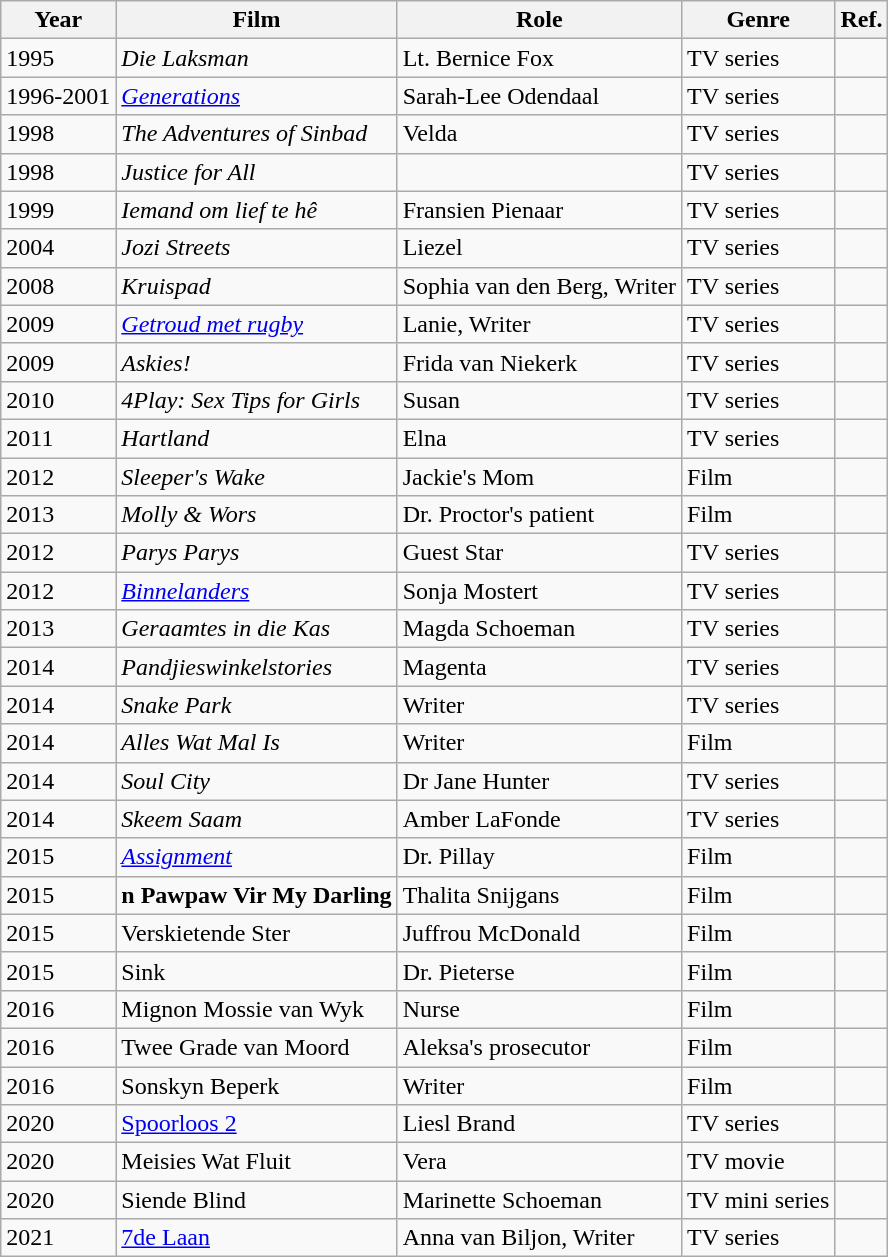<table class="wikitable">
<tr>
<th>Year</th>
<th>Film</th>
<th>Role</th>
<th>Genre</th>
<th>Ref.</th>
</tr>
<tr>
<td>1995</td>
<td><em>Die Laksman</em></td>
<td>Lt. Bernice Fox</td>
<td>TV series</td>
<td></td>
</tr>
<tr>
<td>1996-2001</td>
<td><em><a href='#'>Generations</a></em></td>
<td>Sarah-Lee Odendaal</td>
<td>TV series</td>
<td></td>
</tr>
<tr>
<td>1998</td>
<td><em>The Adventures of Sinbad</em></td>
<td>Velda</td>
<td>TV series</td>
<td></td>
</tr>
<tr>
<td>1998</td>
<td><em>Justice for All</em></td>
<td></td>
<td>TV series</td>
<td></td>
</tr>
<tr>
<td>1999</td>
<td><em>Iemand om lief te hê</em></td>
<td>Fransien Pienaar</td>
<td>TV series</td>
<td></td>
</tr>
<tr>
<td>2004</td>
<td><em>Jozi Streets</em></td>
<td>Liezel</td>
<td>TV series</td>
<td></td>
</tr>
<tr>
<td>2008</td>
<td><em>Kruispad</em></td>
<td>Sophia van den Berg, Writer</td>
<td>TV series</td>
<td></td>
</tr>
<tr>
<td>2009</td>
<td><em><a href='#'>Getroud met rugby</a></em></td>
<td>Lanie, Writer</td>
<td>TV series</td>
<td></td>
</tr>
<tr>
<td>2009</td>
<td><em>Askies!</em></td>
<td>Frida van Niekerk</td>
<td>TV series</td>
<td></td>
</tr>
<tr>
<td>2010</td>
<td><em>4Play: Sex Tips for Girls</em></td>
<td>Susan</td>
<td>TV series</td>
<td></td>
</tr>
<tr>
<td>2011</td>
<td><em>Hartland</em></td>
<td>Elna</td>
<td>TV series</td>
<td></td>
</tr>
<tr>
<td>2012</td>
<td><em>Sleeper's Wake</em></td>
<td>Jackie's Mom</td>
<td>Film</td>
<td></td>
</tr>
<tr>
<td>2013</td>
<td><em>Molly & Wors</em></td>
<td>Dr. Proctor's patient</td>
<td>Film</td>
<td></td>
</tr>
<tr>
<td>2012</td>
<td><em>Parys Parys</em></td>
<td>Guest Star</td>
<td>TV series</td>
<td></td>
</tr>
<tr>
<td>2012</td>
<td><em><a href='#'>Binnelanders</a></em></td>
<td>Sonja Mostert</td>
<td>TV series</td>
<td></td>
</tr>
<tr>
<td>2013</td>
<td><em>Geraamtes in die Kas</em></td>
<td>Magda Schoeman</td>
<td>TV series</td>
<td></td>
</tr>
<tr>
<td>2014</td>
<td><em>Pandjieswinkelstories</em></td>
<td>Magenta</td>
<td>TV series</td>
<td></td>
</tr>
<tr>
<td>2014</td>
<td><em>Snake Park</em></td>
<td>Writer</td>
<td>TV series</td>
<td></td>
</tr>
<tr>
<td>2014</td>
<td><em>Alles Wat Mal Is</em></td>
<td>Writer</td>
<td>Film</td>
<td></td>
</tr>
<tr>
<td>2014</td>
<td><em>Soul City</em></td>
<td>Dr Jane Hunter</td>
<td>TV series</td>
<td></td>
</tr>
<tr>
<td>2014</td>
<td><em>Skeem Saam</em></td>
<td>Amber LaFonde</td>
<td>TV series</td>
<td></td>
</tr>
<tr>
<td>2015</td>
<td><em><a href='#'>Assignment</a></em></td>
<td>Dr. Pillay</td>
<td>Film</td>
<td></td>
</tr>
<tr>
<td>2015</td>
<td><strong>n Pawpaw Vir My Darling<em></td>
<td>Thalita Snijgans</td>
<td>Film</td>
<td></td>
</tr>
<tr>
<td>2015</td>
<td></em>Verskietende Ster<em></td>
<td>Juffrou McDonald</td>
<td>Film</td>
<td></td>
</tr>
<tr>
<td>2015</td>
<td></em>Sink<em></td>
<td>Dr. Pieterse</td>
<td>Film</td>
<td></td>
</tr>
<tr>
<td>2016</td>
<td></em>Mignon Mossie van Wyk<em></td>
<td>Nurse</td>
<td>Film</td>
<td></td>
</tr>
<tr>
<td>2016</td>
<td></em>Twee Grade van Moord<em></td>
<td>Aleksa's prosecutor</td>
<td>Film</td>
<td></td>
</tr>
<tr>
<td>2016</td>
<td></em>Sonskyn Beperk<em></td>
<td>Writer</td>
<td>Film</td>
<td></td>
</tr>
<tr>
<td>2020</td>
<td></em><a href='#'>Spoorloos 2</a><em></td>
<td>Liesl Brand</td>
<td>TV series</td>
<td></td>
</tr>
<tr>
<td>2020</td>
<td></em>Meisies Wat Fluit<em></td>
<td>Vera</td>
<td>TV movie</td>
<td></td>
</tr>
<tr>
<td>2020</td>
<td></em>Siende Blind<em></td>
<td>Marinette Schoeman</td>
<td>TV mini series</td>
<td></td>
</tr>
<tr>
<td>2021</td>
<td></em><a href='#'>7de Laan</a><em></td>
<td>Anna van Biljon, Writer</td>
<td>TV series</td>
<td></td>
</tr>
</table>
